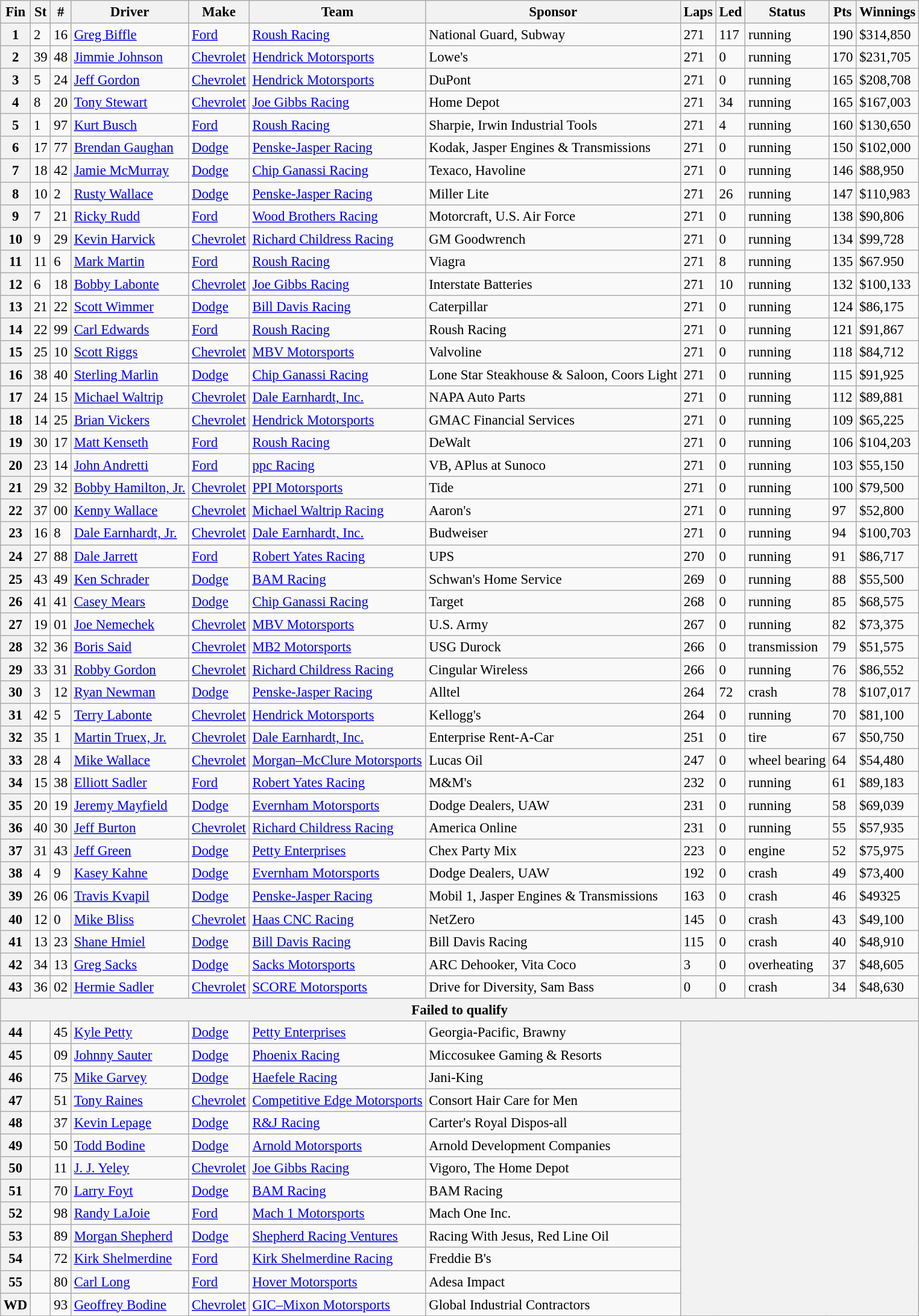<table class="wikitable sortable" style="font-size:95%">
<tr>
<th>Fin</th>
<th>St</th>
<th>#</th>
<th>Driver</th>
<th>Make</th>
<th>Team</th>
<th>Sponsor</th>
<th>Laps</th>
<th>Led</th>
<th>Status</th>
<th>Pts</th>
<th>Winnings</th>
</tr>
<tr>
<th>1</th>
<td>2</td>
<td>16</td>
<td><a href='#'>Greg Biffle</a></td>
<td><a href='#'>Ford</a></td>
<td><a href='#'>Roush Racing</a></td>
<td>National Guard, Subway</td>
<td>271</td>
<td>117</td>
<td>running</td>
<td>190</td>
<td>$314,850</td>
</tr>
<tr>
<th>2</th>
<td>39</td>
<td>48</td>
<td><a href='#'>Jimmie Johnson</a></td>
<td><a href='#'>Chevrolet</a></td>
<td><a href='#'>Hendrick Motorsports</a></td>
<td>Lowe's</td>
<td>271</td>
<td>0</td>
<td>running</td>
<td>170</td>
<td>$231,705</td>
</tr>
<tr>
<th>3</th>
<td>5</td>
<td>24</td>
<td><a href='#'>Jeff Gordon</a></td>
<td><a href='#'>Chevrolet</a></td>
<td><a href='#'>Hendrick Motorsports</a></td>
<td>DuPont</td>
<td>271</td>
<td>0</td>
<td>running</td>
<td>165</td>
<td>$208,708</td>
</tr>
<tr>
<th>4</th>
<td>8</td>
<td>20</td>
<td><a href='#'>Tony Stewart</a></td>
<td><a href='#'>Chevrolet</a></td>
<td><a href='#'>Joe Gibbs Racing</a></td>
<td>Home Depot</td>
<td>271</td>
<td>34</td>
<td>running</td>
<td>165</td>
<td>$167,003</td>
</tr>
<tr>
<th>5</th>
<td>1</td>
<td>97</td>
<td><a href='#'>Kurt Busch</a></td>
<td><a href='#'>Ford</a></td>
<td><a href='#'>Roush Racing</a></td>
<td>Sharpie, Irwin Industrial Tools</td>
<td>271</td>
<td>4</td>
<td>running</td>
<td>160</td>
<td>$130,650</td>
</tr>
<tr>
<th>6</th>
<td>17</td>
<td>77</td>
<td><a href='#'>Brendan Gaughan</a></td>
<td><a href='#'>Dodge</a></td>
<td><a href='#'>Penske-Jasper Racing</a></td>
<td>Kodak, Jasper Engines & Transmissions</td>
<td>271</td>
<td>0</td>
<td>running</td>
<td>150</td>
<td>$102,000</td>
</tr>
<tr>
<th>7</th>
<td>18</td>
<td>42</td>
<td><a href='#'>Jamie McMurray</a></td>
<td><a href='#'>Dodge</a></td>
<td><a href='#'>Chip Ganassi Racing</a></td>
<td>Texaco, Havoline</td>
<td>271</td>
<td>0</td>
<td>running</td>
<td>146</td>
<td>$88,950</td>
</tr>
<tr>
<th>8</th>
<td>10</td>
<td>2</td>
<td><a href='#'>Rusty Wallace</a></td>
<td><a href='#'>Dodge</a></td>
<td><a href='#'>Penske-Jasper Racing</a></td>
<td>Miller Lite</td>
<td>271</td>
<td>26</td>
<td>running</td>
<td>147</td>
<td>$110,983</td>
</tr>
<tr>
<th>9</th>
<td>7</td>
<td>21</td>
<td><a href='#'>Ricky Rudd</a></td>
<td><a href='#'>Ford</a></td>
<td><a href='#'>Wood Brothers Racing</a></td>
<td>Motorcraft, U.S. Air Force</td>
<td>271</td>
<td>0</td>
<td>running</td>
<td>138</td>
<td>$90,806</td>
</tr>
<tr>
<th>10</th>
<td>9</td>
<td>29</td>
<td><a href='#'>Kevin Harvick</a></td>
<td><a href='#'>Chevrolet</a></td>
<td><a href='#'>Richard Childress Racing</a></td>
<td>GM Goodwrench</td>
<td>271</td>
<td>0</td>
<td>running</td>
<td>134</td>
<td>$99,728</td>
</tr>
<tr>
<th>11</th>
<td>11</td>
<td>6</td>
<td><a href='#'>Mark Martin</a></td>
<td><a href='#'>Ford</a></td>
<td><a href='#'>Roush Racing</a></td>
<td>Viagra</td>
<td>271</td>
<td>8</td>
<td>running</td>
<td>135</td>
<td>$67.950</td>
</tr>
<tr>
<th>12</th>
<td>6</td>
<td>18</td>
<td><a href='#'>Bobby Labonte</a></td>
<td><a href='#'>Chevrolet</a></td>
<td><a href='#'>Joe Gibbs Racing</a></td>
<td>Interstate Batteries</td>
<td>271</td>
<td>10</td>
<td>running</td>
<td>132</td>
<td>$100,133</td>
</tr>
<tr>
<th>13</th>
<td>21</td>
<td>22</td>
<td><a href='#'>Scott Wimmer</a></td>
<td><a href='#'>Dodge</a></td>
<td><a href='#'>Bill Davis Racing</a></td>
<td>Caterpillar</td>
<td>271</td>
<td>0</td>
<td>running</td>
<td>124</td>
<td>$86,175</td>
</tr>
<tr>
<th>14</th>
<td>22</td>
<td>99</td>
<td><a href='#'>Carl Edwards</a></td>
<td><a href='#'>Ford</a></td>
<td><a href='#'>Roush Racing</a></td>
<td>Roush Racing</td>
<td>271</td>
<td>0</td>
<td>running</td>
<td>121</td>
<td>$91,867</td>
</tr>
<tr>
<th>15</th>
<td>25</td>
<td>10</td>
<td><a href='#'>Scott Riggs</a></td>
<td><a href='#'>Chevrolet</a></td>
<td><a href='#'>MBV Motorsports</a></td>
<td>Valvoline</td>
<td>271</td>
<td>0</td>
<td>running</td>
<td>118</td>
<td>$84,712</td>
</tr>
<tr>
<th>16</th>
<td>38</td>
<td>40</td>
<td><a href='#'>Sterling Marlin</a></td>
<td><a href='#'>Dodge</a></td>
<td><a href='#'>Chip Ganassi Racing</a></td>
<td>Lone Star Steakhouse & Saloon, Coors Light</td>
<td>271</td>
<td>0</td>
<td>running</td>
<td>115</td>
<td>$91,925</td>
</tr>
<tr>
<th>17</th>
<td>24</td>
<td>15</td>
<td><a href='#'>Michael Waltrip</a></td>
<td><a href='#'>Chevrolet</a></td>
<td><a href='#'>Dale Earnhardt, Inc.</a></td>
<td>NAPA Auto Parts</td>
<td>271</td>
<td>0</td>
<td>running</td>
<td>112</td>
<td>$89,881</td>
</tr>
<tr>
<th>18</th>
<td>14</td>
<td>25</td>
<td><a href='#'>Brian Vickers</a></td>
<td><a href='#'>Chevrolet</a></td>
<td><a href='#'>Hendrick Motorsports</a></td>
<td>GMAC Financial Services</td>
<td>271</td>
<td>0</td>
<td>running</td>
<td>109</td>
<td>$65,225</td>
</tr>
<tr>
<th>19</th>
<td>30</td>
<td>17</td>
<td><a href='#'>Matt Kenseth</a></td>
<td><a href='#'>Ford</a></td>
<td><a href='#'>Roush Racing</a></td>
<td>DeWalt</td>
<td>271</td>
<td>0</td>
<td>running</td>
<td>106</td>
<td>$104,203</td>
</tr>
<tr>
<th>20</th>
<td>23</td>
<td>14</td>
<td><a href='#'>John Andretti</a></td>
<td><a href='#'>Ford</a></td>
<td><a href='#'>ppc Racing</a></td>
<td>VB, APlus at Sunoco</td>
<td>271</td>
<td>0</td>
<td>running</td>
<td>103</td>
<td>$55,150</td>
</tr>
<tr>
<th>21</th>
<td>29</td>
<td>32</td>
<td><a href='#'>Bobby Hamilton, Jr.</a></td>
<td><a href='#'>Chevrolet</a></td>
<td><a href='#'>PPI Motorsports</a></td>
<td>Tide</td>
<td>271</td>
<td>0</td>
<td>running</td>
<td>100</td>
<td>$79,500</td>
</tr>
<tr>
<th>22</th>
<td>37</td>
<td>00</td>
<td><a href='#'>Kenny Wallace</a></td>
<td><a href='#'>Chevrolet</a></td>
<td><a href='#'>Michael Waltrip Racing</a></td>
<td>Aaron's</td>
<td>271</td>
<td>0</td>
<td>running</td>
<td>97</td>
<td>$52,800</td>
</tr>
<tr>
<th>23</th>
<td>16</td>
<td>8</td>
<td><a href='#'>Dale Earnhardt, Jr.</a></td>
<td><a href='#'>Chevrolet</a></td>
<td><a href='#'>Dale Earnhardt, Inc.</a></td>
<td>Budweiser</td>
<td>271</td>
<td>0</td>
<td>running</td>
<td>94</td>
<td>$100,703</td>
</tr>
<tr>
<th>24</th>
<td>27</td>
<td>88</td>
<td><a href='#'>Dale Jarrett</a></td>
<td><a href='#'>Ford</a></td>
<td><a href='#'>Robert Yates Racing</a></td>
<td>UPS</td>
<td>270</td>
<td>0</td>
<td>running</td>
<td>91</td>
<td>$86,717</td>
</tr>
<tr>
<th>25</th>
<td>43</td>
<td>49</td>
<td><a href='#'>Ken Schrader</a></td>
<td><a href='#'>Dodge</a></td>
<td><a href='#'>BAM Racing</a></td>
<td>Schwan's Home Service</td>
<td>269</td>
<td>0</td>
<td>running</td>
<td>88</td>
<td>$55,500</td>
</tr>
<tr>
<th>26</th>
<td>41</td>
<td>41</td>
<td><a href='#'>Casey Mears</a></td>
<td><a href='#'>Dodge</a></td>
<td><a href='#'>Chip Ganassi Racing</a></td>
<td>Target</td>
<td>268</td>
<td>0</td>
<td>running</td>
<td>85</td>
<td>$68,575</td>
</tr>
<tr>
<th>27</th>
<td>19</td>
<td>01</td>
<td><a href='#'>Joe Nemechek</a></td>
<td><a href='#'>Chevrolet</a></td>
<td><a href='#'>MBV Motorsports</a></td>
<td>U.S. Army</td>
<td>267</td>
<td>0</td>
<td>running</td>
<td>82</td>
<td>$73,375</td>
</tr>
<tr>
<th>28</th>
<td>32</td>
<td>36</td>
<td><a href='#'>Boris Said</a></td>
<td><a href='#'>Chevrolet</a></td>
<td><a href='#'>MB2 Motorsports</a></td>
<td>USG Durock</td>
<td>266</td>
<td>0</td>
<td>transmission</td>
<td>79</td>
<td>$51,575</td>
</tr>
<tr>
<th>29</th>
<td>33</td>
<td>31</td>
<td><a href='#'>Robby Gordon</a></td>
<td><a href='#'>Chevrolet</a></td>
<td><a href='#'>Richard Childress Racing</a></td>
<td>Cingular Wireless</td>
<td>266</td>
<td>0</td>
<td>running</td>
<td>76</td>
<td>$86,552</td>
</tr>
<tr>
<th>30</th>
<td>3</td>
<td>12</td>
<td><a href='#'>Ryan Newman</a></td>
<td><a href='#'>Dodge</a></td>
<td><a href='#'>Penske-Jasper Racing</a></td>
<td>Alltel</td>
<td>264</td>
<td>72</td>
<td>crash</td>
<td>78</td>
<td>$107,017</td>
</tr>
<tr>
<th>31</th>
<td>42</td>
<td>5</td>
<td><a href='#'>Terry Labonte</a></td>
<td><a href='#'>Chevrolet</a></td>
<td><a href='#'>Hendrick Motorsports</a></td>
<td>Kellogg's</td>
<td>264</td>
<td>0</td>
<td>running</td>
<td>70</td>
<td>$81,100</td>
</tr>
<tr>
<th>32</th>
<td>35</td>
<td>1</td>
<td><a href='#'>Martin Truex, Jr.</a></td>
<td><a href='#'>Chevrolet</a></td>
<td><a href='#'>Dale Earnhardt, Inc.</a></td>
<td>Enterprise Rent-A-Car</td>
<td>251</td>
<td>0</td>
<td>tire</td>
<td>67</td>
<td>$50,750</td>
</tr>
<tr>
<th>33</th>
<td>28</td>
<td>4</td>
<td><a href='#'>Mike Wallace</a></td>
<td><a href='#'>Chevrolet</a></td>
<td><a href='#'>Morgan–McClure Motorsports</a></td>
<td>Lucas Oil</td>
<td>247</td>
<td>0</td>
<td>wheel bearing</td>
<td>64</td>
<td>$54,480</td>
</tr>
<tr>
<th>34</th>
<td>15</td>
<td>38</td>
<td><a href='#'>Elliott Sadler</a></td>
<td><a href='#'>Ford</a></td>
<td><a href='#'>Robert Yates Racing</a></td>
<td>M&M's</td>
<td>232</td>
<td>0</td>
<td>running</td>
<td>61</td>
<td>$89,183</td>
</tr>
<tr>
<th>35</th>
<td>20</td>
<td>19</td>
<td><a href='#'>Jeremy Mayfield</a></td>
<td><a href='#'>Dodge</a></td>
<td><a href='#'>Evernham Motorsports</a></td>
<td>Dodge Dealers, UAW</td>
<td>231</td>
<td>0</td>
<td>running</td>
<td>58</td>
<td>$69,039</td>
</tr>
<tr>
<th>36</th>
<td>40</td>
<td>30</td>
<td><a href='#'>Jeff Burton</a></td>
<td><a href='#'>Chevrolet</a></td>
<td><a href='#'>Richard Childress Racing</a></td>
<td>America Online</td>
<td>231</td>
<td>0</td>
<td>running</td>
<td>55</td>
<td>$57,935</td>
</tr>
<tr>
<th>37</th>
<td>31</td>
<td>43</td>
<td><a href='#'>Jeff Green</a></td>
<td><a href='#'>Dodge</a></td>
<td><a href='#'>Petty Enterprises</a></td>
<td>Chex Party Mix</td>
<td>223</td>
<td>0</td>
<td>engine</td>
<td>52</td>
<td>$75,975</td>
</tr>
<tr>
<th>38</th>
<td>4</td>
<td>9</td>
<td><a href='#'>Kasey Kahne</a></td>
<td><a href='#'>Dodge</a></td>
<td><a href='#'>Evernham Motorsports</a></td>
<td>Dodge Dealers, UAW</td>
<td>192</td>
<td>0</td>
<td>crash</td>
<td>49</td>
<td>$73,400</td>
</tr>
<tr>
<th>39</th>
<td>26</td>
<td>06</td>
<td><a href='#'>Travis Kvapil</a></td>
<td><a href='#'>Dodge</a></td>
<td><a href='#'>Penske-Jasper Racing</a></td>
<td>Mobil 1, Jasper Engines & Transmissions</td>
<td>163</td>
<td>0</td>
<td>crash</td>
<td>46</td>
<td>$49325</td>
</tr>
<tr>
<th>40</th>
<td>12</td>
<td>0</td>
<td><a href='#'>Mike Bliss</a></td>
<td><a href='#'>Chevrolet</a></td>
<td><a href='#'>Haas CNC Racing</a></td>
<td>NetZero</td>
<td>145</td>
<td>0</td>
<td>crash</td>
<td>43</td>
<td>$49,100</td>
</tr>
<tr>
<th>41</th>
<td>13</td>
<td>23</td>
<td><a href='#'>Shane Hmiel</a></td>
<td><a href='#'>Dodge</a></td>
<td><a href='#'>Bill Davis Racing</a></td>
<td>Bill Davis Racing</td>
<td>115</td>
<td>0</td>
<td>crash</td>
<td>40</td>
<td>$48,910</td>
</tr>
<tr>
<th>42</th>
<td>34</td>
<td>13</td>
<td><a href='#'>Greg Sacks</a></td>
<td><a href='#'>Dodge</a></td>
<td><a href='#'>Sacks Motorsports</a></td>
<td>ARC Dehooker, Vita Coco</td>
<td>3</td>
<td>0</td>
<td>overheating</td>
<td>37</td>
<td>$48,605</td>
</tr>
<tr>
<th>43</th>
<td>36</td>
<td>02</td>
<td><a href='#'>Hermie Sadler</a></td>
<td><a href='#'>Chevrolet</a></td>
<td><a href='#'>SCORE Motorsports</a></td>
<td>Drive for Diversity, Sam Bass</td>
<td>0</td>
<td>0</td>
<td>crash</td>
<td>34</td>
<td>$48,630</td>
</tr>
<tr>
<th colspan="12">Failed to qualify</th>
</tr>
<tr>
<th>44</th>
<td></td>
<td>45</td>
<td><a href='#'>Kyle Petty</a></td>
<td><a href='#'>Dodge</a></td>
<td><a href='#'>Petty Enterprises</a></td>
<td>Georgia-Pacific, Brawny</td>
<th colspan="5" rowspan="13"></th>
</tr>
<tr>
<th>45</th>
<td></td>
<td>09</td>
<td><a href='#'>Johnny Sauter</a></td>
<td><a href='#'>Dodge</a></td>
<td><a href='#'>Phoenix Racing</a></td>
<td>Miccosukee Gaming & Resorts</td>
</tr>
<tr>
<th>46</th>
<td></td>
<td>75</td>
<td><a href='#'>Mike Garvey</a></td>
<td><a href='#'>Dodge</a></td>
<td><a href='#'>Haefele Racing</a></td>
<td>Jani-King</td>
</tr>
<tr>
<th>47</th>
<td></td>
<td>51</td>
<td><a href='#'>Tony Raines</a></td>
<td><a href='#'>Chevrolet</a></td>
<td><a href='#'>Competitive Edge Motorsports</a></td>
<td>Consort Hair Care for Men</td>
</tr>
<tr>
<th>48</th>
<td></td>
<td>37</td>
<td><a href='#'>Kevin Lepage</a></td>
<td><a href='#'>Dodge</a></td>
<td><a href='#'>R&J Racing</a></td>
<td>Carter's Royal Dispos-all</td>
</tr>
<tr>
<th>49</th>
<td></td>
<td>50</td>
<td><a href='#'>Todd Bodine</a></td>
<td><a href='#'>Dodge</a></td>
<td><a href='#'>Arnold Motorsports</a></td>
<td>Arnold Development Companies</td>
</tr>
<tr>
<th>50</th>
<td></td>
<td>11</td>
<td><a href='#'>J. J. Yeley</a></td>
<td><a href='#'>Chevrolet</a></td>
<td><a href='#'>Joe Gibbs Racing</a></td>
<td>Vigoro, The Home Depot</td>
</tr>
<tr>
<th>51</th>
<td></td>
<td>70</td>
<td><a href='#'>Larry Foyt</a></td>
<td><a href='#'>Dodge</a></td>
<td><a href='#'>BAM Racing</a></td>
<td>BAM Racing</td>
</tr>
<tr>
<th>52</th>
<td></td>
<td>98</td>
<td><a href='#'>Randy LaJoie</a></td>
<td><a href='#'>Ford</a></td>
<td><a href='#'>Mach 1 Motorsports</a></td>
<td>Mach One Inc.</td>
</tr>
<tr>
<th>53</th>
<td></td>
<td>89</td>
<td><a href='#'>Morgan Shepherd</a></td>
<td><a href='#'>Dodge</a></td>
<td><a href='#'>Shepherd Racing Ventures</a></td>
<td>Racing With Jesus, Red Line Oil</td>
</tr>
<tr>
<th>54</th>
<td></td>
<td>72</td>
<td><a href='#'>Kirk Shelmerdine</a></td>
<td><a href='#'>Ford</a></td>
<td><a href='#'>Kirk Shelmerdine Racing</a></td>
<td>Freddie B's</td>
</tr>
<tr>
<th>55</th>
<td></td>
<td>80</td>
<td><a href='#'>Carl Long</a></td>
<td><a href='#'>Ford</a></td>
<td><a href='#'>Hover Motorsports</a></td>
<td>Adesa Impact</td>
</tr>
<tr>
<th>WD</th>
<td></td>
<td>93</td>
<td><a href='#'>Geoffrey Bodine</a></td>
<td><a href='#'>Chevrolet</a></td>
<td><a href='#'>GIC–Mixon Motorsports</a></td>
<td>Global Industrial Contractors</td>
</tr>
</table>
